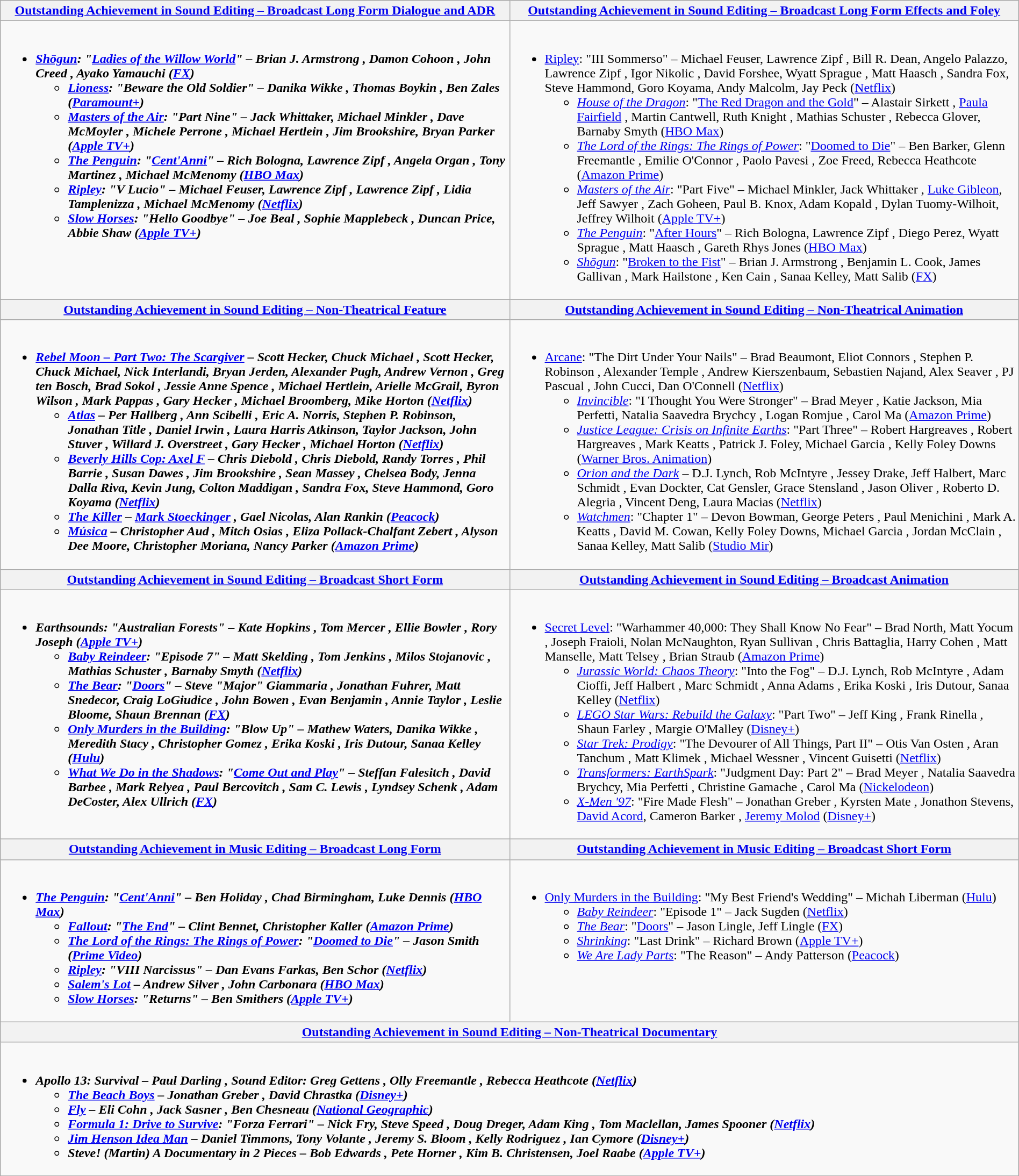<table class=wikitable style="width:100%">
<tr>
<th style="width:50%"><a href='#'>Outstanding Achievement in Sound Editing – Broadcast Long Form Dialogue and ADR</a></th>
<th style="width:50%"><a href='#'>Outstanding Achievement in Sound Editing – Broadcast Long Form Effects and Foley</a></th>
</tr>
<tr>
<td valign="top"><br><ul><li><strong><em><a href='#'>Shōgun</a><em>: "<a href='#'>Ladies of the Willow World</a>" – Brian J. Armstrong , Damon Cohoon , John Creed , Ayako Yamauchi  (<a href='#'>FX</a>)<strong><ul><li></em><a href='#'>Lioness</a><em>: "Beware the Old Soldier" – Danika Wikke , Thomas Boykin , Ben Zales  (<a href='#'>Paramount+</a>)</li><li></em><a href='#'>Masters of the Air</a><em>: "Part Nine" – Jack Whittaker, Michael Minkler , Dave McMoyler , Michele Perrone , Michael Hertlein , Jim Brookshire, Bryan Parker  (<a href='#'>Apple TV+</a>)</li><li></em><a href='#'>The Penguin</a><em>: "<a href='#'>Cent'Anni</a>" – Rich Bologna, Lawrence Zipf , Angela Organ , Tony Martinez , Michael McMenomy  (<a href='#'>HBO Max</a>)</li><li></em><a href='#'>Ripley</a><em>: "V Lucio" – Michael Feuser, Lawrence Zipf , Lawrence Zipf , Lidia Tamplenizza , Michael McMenomy  (<a href='#'>Netflix</a>)</li><li></em><a href='#'>Slow Horses</a><em>: "Hello Goodbye" – Joe Beal , Sophie Mapplebeck , Duncan Price, Abbie Shaw  (<a href='#'>Apple TV+</a>)</li></ul></li></ul></td>
<td valign="top"><br><ul><li></em></strong><a href='#'>Ripley</a></em>: "III Sommerso" – Michael Feuser, Lawrence Zipf , Bill R. Dean, Angelo Palazzo, Lawrence Zipf , Igor Nikolic , David Forshee, Wyatt Sprague , Matt Haasch , Sandra Fox, Steve Hammond, Goro Koyama, Andy Malcolm, Jay Peck  (<a href='#'>Netflix</a>)</strong><ul><li><em><a href='#'>House of the Dragon</a></em>: "<a href='#'>The Red Dragon and the Gold</a>" – Alastair Sirkett , <a href='#'>Paula Fairfield</a> , Martin Cantwell, Ruth Knight , Mathias Schuster , Rebecca Glover, Barnaby Smyth  (<a href='#'>HBO Max</a>)</li><li><em><a href='#'>The Lord of the Rings: The Rings of Power</a></em>: "<a href='#'>Doomed to Die</a>" – Ben Barker, Glenn Freemantle , Emilie O'Connor , Paolo Pavesi , Zoe Freed, Rebecca Heathcote  (<a href='#'>Amazon Prime</a>)</li><li><em><a href='#'>Masters of the Air</a></em>: "Part Five" – Michael Minkler, Jack Whittaker , <a href='#'>Luke Gibleon</a>, Jeff Sawyer , Zach Goheen, Paul B. Knox, Adam Kopald , Dylan Tuomy-Wilhoit, Jeffrey Wilhoit  (<a href='#'>Apple TV+</a>)</li><li><em><a href='#'>The Penguin</a></em>: "<a href='#'>After Hours</a>" – Rich Bologna, Lawrence Zipf , Diego Perez, Wyatt Sprague , Matt Haasch , Gareth Rhys Jones  (<a href='#'>HBO Max</a>)</li><li><em><a href='#'>Shōgun</a></em>: "<a href='#'>Broken to the Fist</a>" – Brian J. Armstrong , Benjamin L. Cook, James Gallivan , Mark Hailstone , Ken Cain , Sanaa Kelley, Matt Salib  (<a href='#'>FX</a>)</li></ul></li></ul></td>
</tr>
<tr>
<th style="width:50%"><a href='#'>Outstanding Achievement in Sound Editing – Non-Theatrical Feature</a></th>
<th style="width:50%"><a href='#'>Outstanding Achievement in Sound Editing – Non-Theatrical Animation</a></th>
</tr>
<tr>
<td valign="top"><br><ul><li><strong><em><a href='#'>Rebel Moon – Part Two: The Scargiver</a><em> – Scott Hecker, Chuck Michael , Scott Hecker, Chuck Michael, Nick Interlandi, Bryan Jerden, Alexander Pugh, Andrew Vernon , Greg ten Bosch, Brad Sokol , Jessie Anne Spence , Michael Hertlein, Arielle McGrail, Byron Wilson , Mark Pappas , Gary Hecker , Michael Broomberg, Mike Horton  (<a href='#'>Netflix</a>)<strong><ul><li></em><a href='#'>Atlas</a><em> – Per Hallberg , Ann Scibelli , Eric A. Norris, Stephen P. Robinson, Jonathan Title , Daniel Irwin , Laura Harris Atkinson, Taylor Jackson, John Stuver , Willard J. Overstreet , Gary Hecker , Michael Horton  (<a href='#'>Netflix</a>)</li><li></em><a href='#'>Beverly Hills Cop: Axel F</a><em> – Chris Diebold , Chris Diebold, Randy Torres , Phil Barrie , Susan Dawes , Jim Brookshire , Sean Massey , Chelsea Body, Jenna Dalla Riva, Kevin Jung, Colton Maddigan , Sandra Fox, Steve Hammond, Goro Koyama  (<a href='#'>Netflix</a>)</li><li></em><a href='#'>The Killer</a><em> – <a href='#'>Mark Stoeckinger</a> , Gael Nicolas, Alan Rankin  (<a href='#'>Peacock</a>)</li><li></em><a href='#'>Música</a><em> – Christopher Aud , Mitch Osias , Eliza Pollack-Chalfant Zebert , Alyson Dee Moore, Christopher Moriana, Nancy Parker  (<a href='#'>Amazon Prime</a>)</li></ul></li></ul></td>
<td valign="top"><br><ul><li></em></strong><a href='#'>Arcane</a></em>: "The Dirt Under Your Nails" – Brad Beaumont, Eliot Connors , Stephen P. Robinson , Alexander Temple , Andrew Kierszenbaum, Sebastien Najand, Alex Seaver , PJ Pascual , John Cucci, Dan O'Connell  (<a href='#'>Netflix</a>)</strong><ul><li><em><a href='#'>Invincible</a></em>: "I Thought You Were Stronger" – Brad Meyer , Katie Jackson, Mia Perfetti, Natalia Saavedra Brychcy , Logan Romjue , Carol Ma  (<a href='#'>Amazon Prime</a>)</li><li><em><a href='#'>Justice League: Crisis on Infinite Earths</a></em>: "Part Three" – Robert Hargreaves , Robert Hargreaves , Mark Keatts , Patrick J. Foley, Michael Garcia , Kelly Foley Downs  (<a href='#'>Warner Bros. Animation</a>)</li><li><em><a href='#'>Orion and the Dark</a></em> – D.J. Lynch, Rob McIntyre , Jessey Drake, Jeff Halbert, Marc Schmidt , Evan Dockter, Cat Gensler, Grace Stensland , Jason Oliver , Roberto D. Alegria , Vincent Deng, Laura Macias  (<a href='#'>Netflix</a>)</li><li><em><a href='#'>Watchmen</a></em>: "Chapter 1" – Devon Bowman, George Peters , Paul Menichini , Mark A. Keatts , David M. Cowan, Kelly Foley Downs, Michael Garcia , Jordan McClain , Sanaa Kelley, Matt Salib  (<a href='#'>Studio Mir</a>)</li></ul></li></ul></td>
</tr>
<tr>
<th style="width:50%"><a href='#'>Outstanding Achievement in Sound Editing – Broadcast Short Form</a></th>
<th style="width:50%"><a href='#'>Outstanding Achievement in Sound Editing – Broadcast Animation</a></th>
</tr>
<tr>
<td valign="top"><br><ul><li><strong><em>Earthsounds<em>: "Australian Forests" – Kate Hopkins , Tom Mercer , Ellie Bowler , Rory Joseph  (<a href='#'>Apple TV+</a>)<strong><ul><li></em><a href='#'>Baby Reindeer</a><em>: "Episode 7" – Matt Skelding , Tom Jenkins , Milos Stojanovic , Mathias Schuster , Barnaby Smyth  (<a href='#'>Netflix</a>)</li><li></em><a href='#'>The Bear</a><em>: "<a href='#'>Doors</a>" – Steve "Major" Giammaria , Jonathan Fuhrer, Matt Snedecor, Craig LoGiudice , John Bowen , Evan Benjamin , Annie Taylor , Leslie Bloome, Shaun Brennan  (<a href='#'>FX</a>)</li><li></em><a href='#'>Only Murders in the Building</a><em>: "Blow Up" – Mathew Waters, Danika Wikke , Meredith Stacy , Christopher Gomez , Erika Koski , Iris Dutour, Sanaa Kelley  (<a href='#'>Hulu</a>)</li><li></em><a href='#'>What We Do in the Shadows</a><em>: "<a href='#'>Come Out and Play</a>" – Steffan Falesitch , David Barbee , Mark Relyea , Paul Bercovitch , Sam C. Lewis , Lyndsey Schenk , Adam DeCoster, Alex Ullrich  (<a href='#'>FX</a>)</li></ul></li></ul></td>
<td valign="top"><br><ul><li></em></strong><a href='#'>Secret Level</a></em>: "Warhammer 40,000: They Shall Know No Fear" – Brad North, Matt Yocum , Joseph Fraioli, Nolan McNaughton, Ryan Sullivan , Chris Battaglia, Harry Cohen , Matt Manselle, Matt Telsey , Brian Straub  (<a href='#'>Amazon Prime</a>)</strong><ul><li><em><a href='#'>Jurassic World: Chaos Theory</a></em>: "Into the Fog" – D.J. Lynch, Rob McIntyre , Adam Cioffi, Jeff Halbert , Marc Schmidt , Anna Adams , Erika Koski , Iris Dutour, Sanaa Kelley  (<a href='#'>Netflix</a>)</li><li><em><a href='#'>LEGO Star Wars: Rebuild the Galaxy</a></em>: "Part Two" – Jeff King , Frank Rinella , Shaun Farley , Margie O'Malley  (<a href='#'>Disney+</a>)</li><li><em><a href='#'>Star Trek: Prodigy</a></em>: "The Devourer of All Things, Part II" – Otis Van Osten , Aran Tanchum , Matt Klimek , Michael Wessner , Vincent Guisetti  (<a href='#'>Netflix</a>)</li><li><em><a href='#'>Transformers: EarthSpark</a></em>: "Judgment Day: Part 2" – Brad Meyer , Natalia Saavedra Brychcy, Mia Perfetti , Christine Gamache , Carol Ma  (<a href='#'>Nickelodeon</a>)</li><li><em><a href='#'>X-Men '97</a></em>: "Fire Made Flesh" – Jonathan Greber , Kyrsten Mate , Jonathon Stevens, <a href='#'>David Acord</a>, Cameron Barker , <a href='#'>Jeremy Molod</a>  (<a href='#'>Disney+</a>)</li></ul></li></ul></td>
</tr>
<tr>
<th style="width:50%"><a href='#'>Outstanding Achievement in Music Editing – Broadcast Long Form</a></th>
<th style="width:50%"><a href='#'>Outstanding Achievement in Music Editing – Broadcast Short Form</a></th>
</tr>
<tr>
<td valign="top"><br><ul><li><strong><em><a href='#'>The Penguin</a><em>: "<a href='#'>Cent'Anni</a>" – Ben Holiday , Chad Birmingham, Luke Dennis  (<a href='#'>HBO Max</a>)<strong><ul><li></em><a href='#'>Fallout</a><em>: "<a href='#'>The End</a>" – Clint Bennet, Christopher Kaller  (<a href='#'>Amazon Prime</a>)</li><li></em><a href='#'>The Lord of the Rings: The Rings of Power</a><em>: "<a href='#'>Doomed to Die</a>" – Jason Smith  (<a href='#'>Prime Video</a>)</li><li></em><a href='#'>Ripley</a><em>: "VIII Narcissus" – Dan Evans Farkas, Ben Schor  (<a href='#'>Netflix</a>)</li><li></em><a href='#'>Salem's Lot</a><em> – Andrew Silver , John Carbonara  (<a href='#'>HBO Max</a>)</li><li></em><a href='#'>Slow Horses</a><em>: "Returns" – Ben Smithers  (<a href='#'>Apple TV+</a>)</li></ul></li></ul></td>
<td valign="top"><br><ul><li></em></strong><a href='#'>Only Murders in the Building</a></em>: "My Best Friend's Wedding" – Michah Liberman  (<a href='#'>Hulu</a>)</strong><ul><li><em><a href='#'>Baby Reindeer</a></em>: "Episode 1" – Jack Sugden  (<a href='#'>Netflix</a>)</li><li><em><a href='#'>The Bear</a></em>: "<a href='#'>Doors</a>" – Jason Lingle, Jeff Lingle  (<a href='#'>FX</a>)</li><li><em><a href='#'>Shrinking</a></em>: "Last Drink" – Richard Brown  (<a href='#'>Apple TV+</a>)</li><li><em><a href='#'>We Are Lady Parts</a></em>: "The Reason" – Andy Patterson  (<a href='#'>Peacock</a>)</li></ul></li></ul></td>
</tr>
<tr>
<th colspan="2" style="width:50%"><a href='#'>Outstanding Achievement in Sound Editing – Non-Theatrical Documentary</a></th>
</tr>
<tr>
<td colspan="2" valign="top"><br><ul><li><strong><em>Apollo 13: Survival<em> – Paul Darling , Sound Editor: Greg Gettens , Olly Freemantle , Rebecca Heathcote  (<a href='#'>Netflix</a>)<strong><ul><li></em><a href='#'>The Beach Boys</a><em> – Jonathan Greber , David Chrastka  (<a href='#'>Disney+</a>)</li><li></em><a href='#'>Fly</a><em> – Eli Cohn , Jack Sasner , Ben Chesneau  (<a href='#'>National Geographic</a>)</li><li></em><a href='#'>Formula 1: Drive to Survive</a><em>: "Forza Ferrari" – Nick Fry, Steve Speed , Doug Dreger, Adam King , Tom Maclellan, James Spooner  (<a href='#'>Netflix</a>)</li><li></em><a href='#'>Jim Henson Idea Man</a><em> – Daniel Timmons, Tony Volante , Jeremy S. Bloom , Kelly Rodriguez , Ian Cymore  (<a href='#'>Disney+</a>)</li><li></em>Steve! (Martin) A Documentary in 2 Pieces<em> – Bob Edwards , Pete Horner , Kim B. Christensen, Joel Raabe  (<a href='#'>Apple TV+</a>)</li></ul></li></ul></td>
</tr>
</table>
